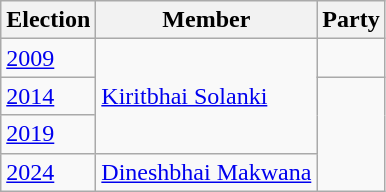<table class="wikitable sortable">
<tr>
<th>Election</th>
<th>Member</th>
<th colspan="2">Party</th>
</tr>
<tr>
<td><a href='#'>2009</a></td>
<td rowspan="3"><a href='#'>Kiritbhai Solanki</a></td>
<td></td>
</tr>
<tr>
<td><a href='#'>2014</a></td>
</tr>
<tr>
<td><a href='#'>2019</a></td>
</tr>
<tr>
<td><a href='#'>2024</a></td>
<td><a href='#'>Dineshbhai Makwana</a></td>
</tr>
</table>
